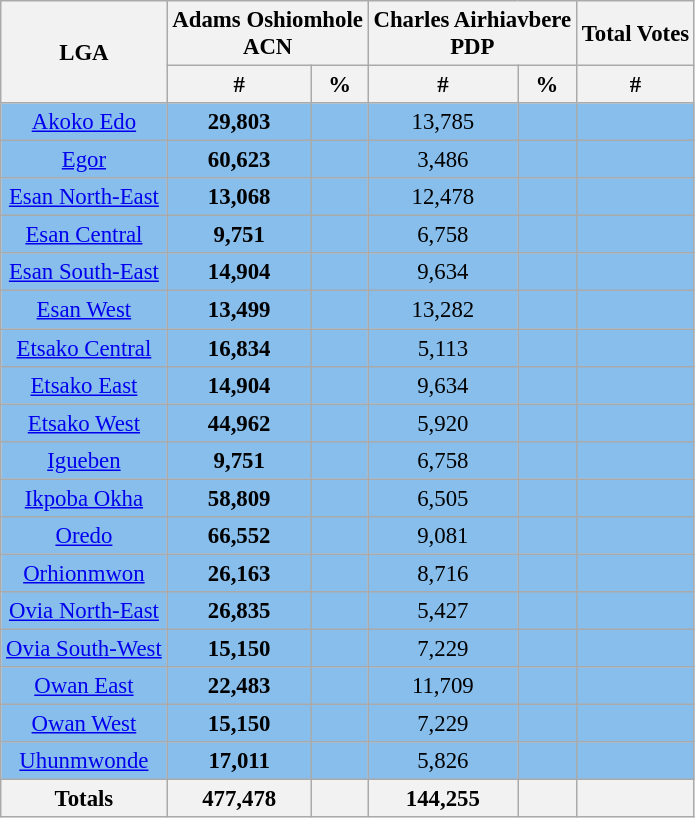<table class="wikitable sortable" style=" font-size: 95%">
<tr>
<th rowspan="2">LGA</th>
<th colspan="2">Adams Oshiomhole<br>ACN</th>
<th colspan="2">Charles Airhiavbere<br>PDP</th>
<th>Total Votes</th>
</tr>
<tr>
<th>#</th>
<th>%</th>
<th>#</th>
<th>%</th>
<th>#</th>
</tr>
<tr>
<td bgcolor=#87BEEB align="center"><a href='#'>Akoko Edo</a></td>
<td bgcolor=#87BEEB align="center"><strong>29,803</strong></td>
<td bgcolor=#87BEEB align="center"></td>
<td bgcolor=#87BEEB align="center">13,785</td>
<td bgcolor=#87BEEB align="center"></td>
<td bgcolor=#87BEEB align="center"></td>
</tr>
<tr>
<td bgcolor=#87BEEB align="center"><a href='#'>Egor</a></td>
<td bgcolor=#87BEEB align="center"><strong>60,623</strong></td>
<td bgcolor=#87BEEB align="center"></td>
<td bgcolor=#87BEEB align="center">3,486</td>
<td bgcolor=#87BEEB align="center"></td>
<td bgcolor=#87BEEB align="center"></td>
</tr>
<tr>
<td bgcolor=#87BEEB align="center"><a href='#'>Esan North-East</a></td>
<td bgcolor=#87BEEB align="center"><strong>13,068</strong></td>
<td bgcolor=#87BEEB align="center"></td>
<td bgcolor=#87BEEB align="center">12,478</td>
<td bgcolor=#87BEEB align="center"></td>
<td bgcolor=#87BEEB align="center"></td>
</tr>
<tr>
<td bgcolor=#87BEEB align="center"><a href='#'>Esan Central</a></td>
<td bgcolor=#87BEEB align="center"><strong>9,751</strong></td>
<td bgcolor=#87BEEB align="center"></td>
<td bgcolor=#87BEEB align="center">6,758</td>
<td bgcolor=#87BEEB align="center"></td>
<td bgcolor=#87BEEB align="center"></td>
</tr>
<tr>
<td bgcolor=#87BEEB align="center"><a href='#'>Esan South-East</a></td>
<td bgcolor=#87BEEB align="center"><strong>14,904</strong></td>
<td bgcolor=#87BEEB align="center"></td>
<td bgcolor=#87BEEB align="center">9,634</td>
<td bgcolor=#87BEEB align="center"></td>
<td bgcolor=#87BEEB align="center"></td>
</tr>
<tr>
<td bgcolor=#87BEEB align="center"><a href='#'>Esan West</a></td>
<td bgcolor=#87BEEB align="center"><strong>13,499</strong></td>
<td bgcolor=#87BEEB align="center"></td>
<td bgcolor=#87BEEB align="center">13,282</td>
<td bgcolor=#87BEEB align="center"></td>
<td bgcolor=#87BEEB align="center"></td>
</tr>
<tr>
<td bgcolor=#87BEEB align="center"><a href='#'>Etsako Central</a></td>
<td bgcolor=#87BEEB align="center"><strong>16,834</strong></td>
<td bgcolor=#87BEEB align="center"></td>
<td bgcolor=#87BEEB align="center">5,113</td>
<td bgcolor=#87BEEB align="center"></td>
<td bgcolor=#87BEEB align="center"></td>
</tr>
<tr>
<td bgcolor=#87BEEB align="center"><a href='#'>Etsako East</a></td>
<td bgcolor=#87BEEB align="center"><strong>14,904</strong></td>
<td bgcolor=#87BEEB align="center"></td>
<td bgcolor=#87BEEB align="center">9,634</td>
<td bgcolor=#87BEEB align="center"></td>
<td bgcolor=#87BEEB align="center"></td>
</tr>
<tr>
<td bgcolor=#87BEEB align="center"><a href='#'>Etsako West</a></td>
<td bgcolor=#87BEEB align="center"><strong>44,962</strong></td>
<td bgcolor=#87BEEB align="center"></td>
<td bgcolor=#87BEEB align="center">5,920</td>
<td bgcolor=#87BEEB align="center"></td>
<td bgcolor=#87BEEB align="center"></td>
</tr>
<tr>
<td bgcolor=#87BEEB align="center"><a href='#'>Igueben</a></td>
<td bgcolor=#87BEEB align="center"><strong>9,751</strong></td>
<td bgcolor=#87BEEB align="center"></td>
<td bgcolor=#87BEEB align="center">6,758</td>
<td bgcolor=#87BEEB align="center"></td>
<td bgcolor=#87BEEB align="center"></td>
</tr>
<tr>
<td bgcolor=#87BEEB align="center"><a href='#'>Ikpoba Okha</a></td>
<td bgcolor=#87BEEB align="center"><strong>58,809</strong></td>
<td bgcolor=#87BEEB align="center"></td>
<td bgcolor=#87BEEB align="center">6,505</td>
<td bgcolor=#87BEEB align="center"></td>
<td bgcolor=#87BEEB align="center"></td>
</tr>
<tr>
<td bgcolor=#87BEEB align="center"><a href='#'>Oredo</a></td>
<td bgcolor=#87BEEB align="center"><strong>66,552</strong></td>
<td bgcolor=#87BEEB align="center"></td>
<td bgcolor=#87BEEB align="center">9,081</td>
<td bgcolor=#87BEEB align="center"></td>
<td bgcolor=#87BEEB align="center"></td>
</tr>
<tr>
<td bgcolor=#87BEEB align="center"><a href='#'>Orhionmwon</a></td>
<td bgcolor=#87BEEB align="center"><strong>26,163</strong></td>
<td bgcolor=#87BEEB align="center"></td>
<td bgcolor=#87BEEB align="center">8,716</td>
<td bgcolor=#87BEEB align="center"></td>
<td bgcolor=#87BEEB align="center"></td>
</tr>
<tr>
<td bgcolor=#87BEEB align="center"><a href='#'>Ovia North-East</a></td>
<td bgcolor=#87BEEB align="center"><strong>26,835</strong></td>
<td bgcolor=#87BEEB align="center"></td>
<td bgcolor=#87BEEB align="center">5,427</td>
<td bgcolor=#87BEEB align="center"></td>
<td bgcolor=#87BEEB align="center"></td>
</tr>
<tr>
<td bgcolor=#87BEEB align="center"><a href='#'>Ovia South-West</a></td>
<td bgcolor=#87BEEB align="center"><strong>15,150</strong></td>
<td bgcolor=#87BEEB align="center"></td>
<td bgcolor=#87BEEB align="center">7,229</td>
<td bgcolor=#87BEEB align="center"></td>
<td bgcolor=#87BEEB align="center"></td>
</tr>
<tr>
<td bgcolor=#87BEEB align="center"><a href='#'>Owan East</a></td>
<td bgcolor=#87BEEB align="center"><strong>22,483</strong></td>
<td bgcolor=#87BEEB align="center"></td>
<td bgcolor=#87BEEB align="center">11,709</td>
<td bgcolor=#87BEEB align="center"></td>
<td bgcolor=#87BEEB align="center"></td>
</tr>
<tr>
<td bgcolor=#87BEEB align="center"><a href='#'>Owan West</a></td>
<td bgcolor=#87BEEB align="center"><strong>15,150</strong></td>
<td bgcolor=#87BEEB align="center"></td>
<td bgcolor=#87BEEB align="center">7,229</td>
<td bgcolor=#87BEEB align="center"></td>
<td bgcolor=#87BEEB align="center"></td>
</tr>
<tr>
<td bgcolor=#87BEEB align="center"><a href='#'>Uhunmwonde</a></td>
<td bgcolor=#87BEEB align="center"><strong>17,011</strong></td>
<td bgcolor=#87BEEB align="center"></td>
<td bgcolor=#87BEEB align="center">5,826</td>
<td bgcolor=#87BEEB align="center"></td>
<td bgcolor=#87BEEB align="center"></td>
</tr>
<tr>
<th>Totals</th>
<th><strong>477,478</strong></th>
<th></th>
<th><strong>144,255</strong></th>
<th></th>
<th></th>
</tr>
</table>
